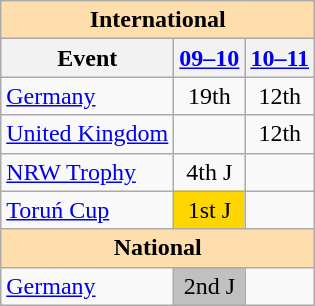<table class="wikitable" style="text-align:center">
<tr>
<th colspan="3" style="background-color: #ffdead; " align="center">International</th>
</tr>
<tr>
<th>Event</th>
<th><a href='#'>09–10</a></th>
<th><a href='#'>10–11</a></th>
</tr>
<tr>
<td align=left> <a href='#'>Germany</a></td>
<td>19th</td>
<td>12th</td>
</tr>
<tr>
<td align=left> <a href='#'>United Kingdom</a></td>
<td></td>
<td>12th</td>
</tr>
<tr>
<td align="left"><a href='#'>NRW Trophy</a></td>
<td>4th J</td>
<td></td>
</tr>
<tr>
<td align="left"><a href='#'>Toruń Cup</a></td>
<td bgcolor="gold">1st J</td>
<td></td>
</tr>
<tr>
<th colspan="3" style="background-color: #ffdead; " align="center">National</th>
</tr>
<tr>
<td align="left"><a href='#'>Germany</a></td>
<td bgcolor="silver">2nd J</td>
<td></td>
</tr>
</table>
